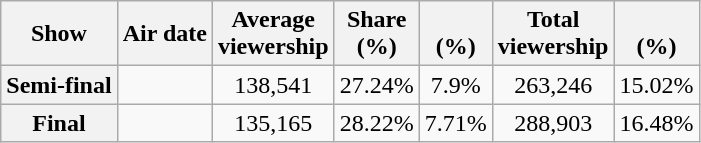<table class="wikitable plainrowheaders sortable" style="text-align:center">
<tr>
<th scope="col" class="unsortable">Show</th>
<th scope="col">Air date</th>
<th scope="col">Average<br>viewership</th>
<th scope="col">Share<br>(%)</th>
<th scope="col"><br>(%)</th>
<th scope="col">Total<br>viewership</th>
<th scope="col"><br>(%)</th>
</tr>
<tr>
<th scope="row">Semi-final</th>
<td></td>
<td>138,541</td>
<td>27.24%</td>
<td>7.9%</td>
<td>263,246</td>
<td>15.02%</td>
</tr>
<tr>
<th scope="row">Final</th>
<td></td>
<td>135,165</td>
<td>28.22%</td>
<td>7.71%</td>
<td>288,903</td>
<td>16.48%</td>
</tr>
</table>
